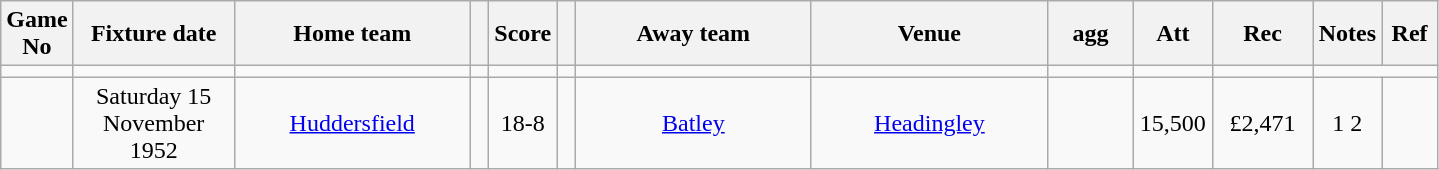<table class="wikitable" style="text-align:center;">
<tr>
<th width=20 abbr="No">Game No</th>
<th width=100 abbr="Date">Fixture date</th>
<th width=150 abbr="Home team">Home team</th>
<th width=5 abbr="space"></th>
<th width=20 abbr="Score">Score</th>
<th width=5 abbr="space"></th>
<th width=150 abbr="Away team">Away team</th>
<th width=150 abbr="Venue">Venue</th>
<th width=50 abbr="agg">agg</th>
<th width=45 abbr="Att">Att</th>
<th width=60 abbr="Rec">Rec</th>
<th width=20 abbr="Notes">Notes</th>
<th width=30 abbr="Ref">Ref</th>
</tr>
<tr>
<td></td>
<td></td>
<td></td>
<td></td>
<td></td>
<td></td>
<td></td>
<td></td>
<td></td>
<td></td>
<td></td>
</tr>
<tr>
<td></td>
<td>Saturday 15 November 1952</td>
<td><a href='#'>Huddersfield</a></td>
<td></td>
<td>18-8</td>
<td></td>
<td><a href='#'>Batley</a></td>
<td><a href='#'>Headingley</a></td>
<td></td>
<td>15,500</td>
<td>£2,471</td>
<td>1 2</td>
<td></td>
</tr>
</table>
